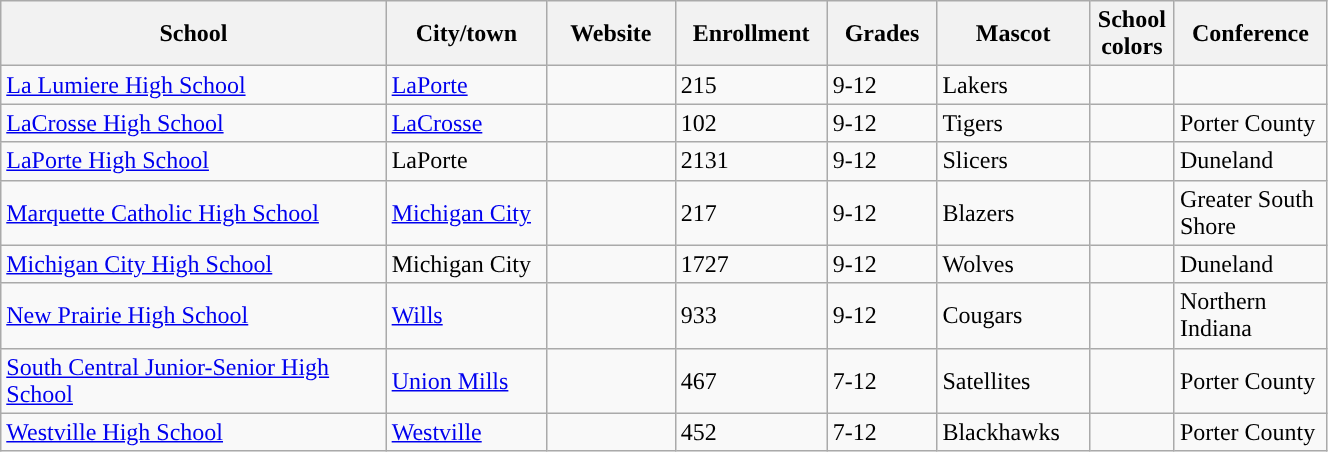<table class="wikitable sortable" width="70%">
<tr>
<th width="20%">School</th>
<th width="08%">City/town</th>
<th width="06%">Website</th>
<th width="04%">Enrollment</th>
<th width="04%">Grades</th>
<th width="04%">Mascot</th>
<th width=01%>School colors</th>
<th width="04%">Conference</th>
</tr>
<tr>
<td><a href='#'>La Lumiere High School</a></td>
<td><a href='#'>LaPorte</a></td>
<td></td>
<td>215</td>
<td>9-12</td>
<td>Lakers</td>
<td> </td>
<td></td>
</tr>
<tr>
<td><a href='#'>LaCrosse High School</a></td>
<td><a href='#'>LaCrosse</a></td>
<td></td>
<td>102</td>
<td>9-12</td>
<td>Tigers</td>
<td> </td>
<td>Porter County</td>
</tr>
<tr>
<td><a href='#'>LaPorte High School</a></td>
<td>LaPorte</td>
<td></td>
<td>2131</td>
<td>9-12</td>
<td>Slicers</td>
<td> </td>
<td>Duneland</td>
</tr>
<tr>
<td><a href='#'>Marquette Catholic High School</a></td>
<td><a href='#'>Michigan City</a></td>
<td></td>
<td>217</td>
<td>9-12</td>
<td>Blazers</td>
<td> </td>
<td>Greater South Shore</td>
</tr>
<tr>
<td><a href='#'>Michigan City High School</a></td>
<td>Michigan City</td>
<td></td>
<td>1727</td>
<td>9-12</td>
<td>Wolves</td>
<td>  </td>
<td>Duneland</td>
</tr>
<tr>
<td><a href='#'>New Prairie High School</a></td>
<td><a href='#'>Wills</a></td>
<td></td>
<td>933</td>
<td>9-12</td>
<td>Cougars</td>
<td>  </td>
<td>Northern Indiana</td>
</tr>
<tr>
<td><a href='#'>South Central Junior-Senior High School</a></td>
<td><a href='#'>Union Mills</a></td>
<td></td>
<td>467</td>
<td>7-12</td>
<td>Satellites</td>
<td> </td>
<td>Porter County</td>
</tr>
<tr>
<td><a href='#'>Westville High School</a></td>
<td><a href='#'>Westville</a></td>
<td></td>
<td>452</td>
<td>7-12</td>
<td>Blackhawks</td>
<td> </td>
<td>Porter County</td>
</tr>
</table>
